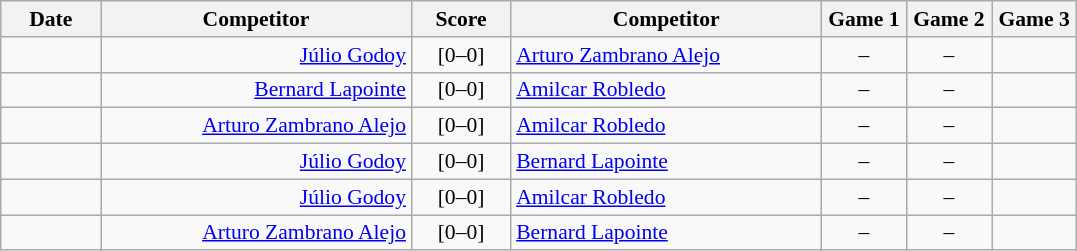<table class="wikitable" style="text-align:center; font-size:90% ">
<tr>
<th width="60">Date</th>
<th align="right" width="200">Competitor</th>
<th width="60">Score</th>
<th align="left" width="200">Competitor</th>
<th width="50">Game 1</th>
<th width="50">Game 2</th>
<th width="50">Game 3</th>
</tr>
<tr>
<td></td>
<td align="right"><a href='#'>Júlio Godoy</a> </td>
<td align="center">[0–0]</td>
<td align="left"> <a href='#'>Arturo Zambrano Alejo</a></td>
<td>–</td>
<td>–</td>
<td></td>
</tr>
<tr>
<td></td>
<td align="right"><a href='#'>Bernard Lapointe</a> </td>
<td align="center">[0–0]</td>
<td align="left"> <a href='#'>Amilcar Robledo</a></td>
<td>–</td>
<td>–</td>
<td></td>
</tr>
<tr>
<td></td>
<td align="right"><a href='#'>Arturo Zambrano Alejo</a> </td>
<td align="center">[0–0]</td>
<td align="left"> <a href='#'>Amilcar Robledo</a></td>
<td>–</td>
<td>–</td>
<td></td>
</tr>
<tr>
<td></td>
<td align="right"><a href='#'>Júlio Godoy</a> </td>
<td align="center">[0–0]</td>
<td align="left"> <a href='#'>Bernard Lapointe</a></td>
<td>–</td>
<td>–</td>
<td></td>
</tr>
<tr>
<td></td>
<td align="right"><a href='#'>Júlio Godoy</a> </td>
<td align="center">[0–0]</td>
<td align="left"> <a href='#'>Amilcar Robledo</a></td>
<td>–</td>
<td>–</td>
<td></td>
</tr>
<tr>
<td></td>
<td align="right"><a href='#'>Arturo Zambrano Alejo</a> </td>
<td align="center">[0–0]</td>
<td align="left"> <a href='#'>Bernard Lapointe</a></td>
<td>–</td>
<td>–</td>
<td></td>
</tr>
</table>
